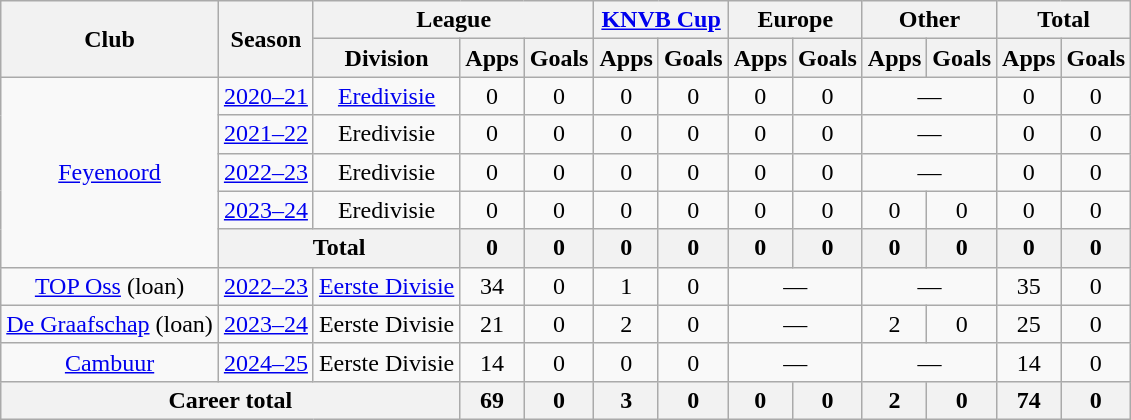<table class="wikitable" style="text-align:center">
<tr>
<th rowspan="2">Club</th>
<th rowspan="2">Season</th>
<th colspan="3">League</th>
<th colspan="2"><a href='#'>KNVB Cup</a></th>
<th colspan="2">Europe</th>
<th colspan="2">Other</th>
<th colspan="2">Total</th>
</tr>
<tr>
<th>Division</th>
<th>Apps</th>
<th>Goals</th>
<th>Apps</th>
<th>Goals</th>
<th>Apps</th>
<th>Goals</th>
<th>Apps</th>
<th>Goals</th>
<th>Apps</th>
<th>Goals</th>
</tr>
<tr>
<td rowspan="5"><a href='#'>Feyenoord</a></td>
<td><a href='#'>2020–21</a></td>
<td><a href='#'>Eredivisie</a></td>
<td>0</td>
<td>0</td>
<td>0</td>
<td>0</td>
<td>0</td>
<td>0</td>
<td colspan="2">—</td>
<td>0</td>
<td>0</td>
</tr>
<tr>
<td><a href='#'>2021–22</a></td>
<td>Eredivisie</td>
<td>0</td>
<td>0</td>
<td>0</td>
<td>0</td>
<td>0</td>
<td>0</td>
<td colspan="2">—</td>
<td>0</td>
<td>0</td>
</tr>
<tr>
<td><a href='#'>2022–23</a></td>
<td>Eredivisie</td>
<td>0</td>
<td>0</td>
<td>0</td>
<td>0</td>
<td>0</td>
<td>0</td>
<td colspan="2">—</td>
<td>0</td>
<td>0</td>
</tr>
<tr>
<td><a href='#'>2023–24</a></td>
<td>Eredivisie</td>
<td>0</td>
<td>0</td>
<td>0</td>
<td>0</td>
<td>0</td>
<td>0</td>
<td>0</td>
<td>0</td>
<td>0</td>
<td>0</td>
</tr>
<tr>
<th colspan="2">Total</th>
<th>0</th>
<th>0</th>
<th>0</th>
<th>0</th>
<th>0</th>
<th>0</th>
<th>0</th>
<th>0</th>
<th>0</th>
<th>0</th>
</tr>
<tr>
<td><a href='#'>TOP Oss</a> (loan)</td>
<td><a href='#'>2022–23</a></td>
<td><a href='#'>Eerste Divisie</a></td>
<td>34</td>
<td>0</td>
<td>1</td>
<td>0</td>
<td colspan="2">—</td>
<td colspan="2">—</td>
<td>35</td>
<td>0</td>
</tr>
<tr>
<td><a href='#'>De Graafschap</a> (loan)</td>
<td><a href='#'>2023–24</a></td>
<td>Eerste Divisie</td>
<td>21</td>
<td>0</td>
<td>2</td>
<td>0</td>
<td colspan="2">—</td>
<td>2</td>
<td>0</td>
<td>25</td>
<td>0</td>
</tr>
<tr>
<td rowspan="1"><a href='#'>Cambuur</a></td>
<td><a href='#'>2024–25</a></td>
<td>Eerste Divisie</td>
<td>14</td>
<td>0</td>
<td>0</td>
<td>0</td>
<td colspan="2">—</td>
<td colspan="2">—</td>
<td>14</td>
<td>0</td>
</tr>
<tr>
<th colspan="3">Career total</th>
<th>69</th>
<th>0</th>
<th>3</th>
<th>0</th>
<th>0</th>
<th>0</th>
<th>2</th>
<th>0</th>
<th>74</th>
<th>0</th>
</tr>
</table>
